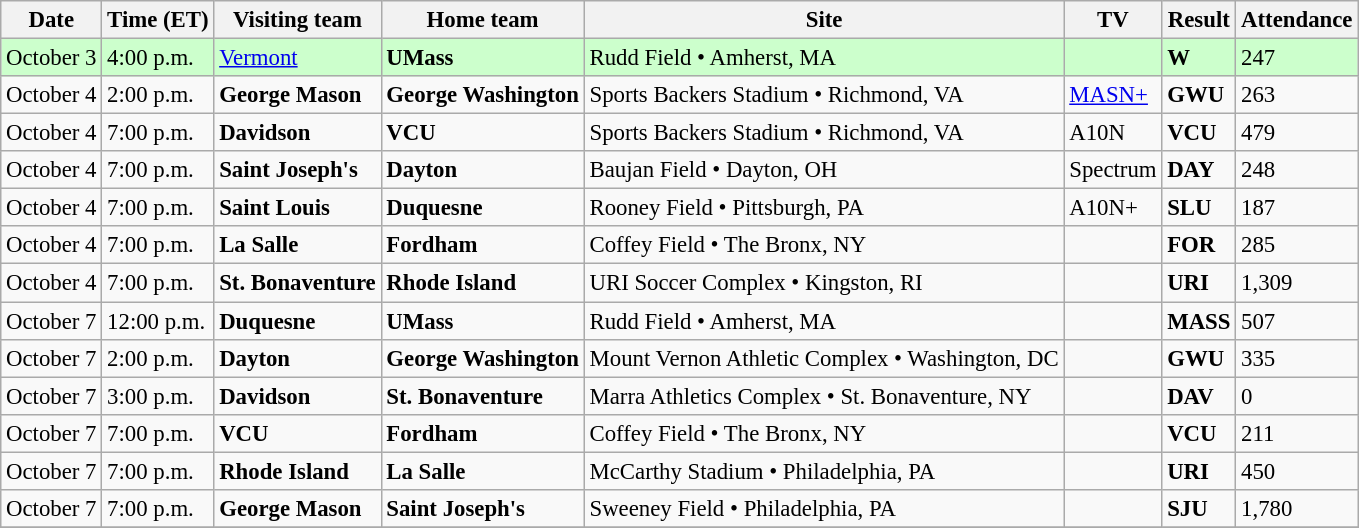<table class="wikitable" style="font-size:95%;">
<tr>
<th>Date</th>
<th>Time (ET)</th>
<th>Visiting team</th>
<th>Home team</th>
<th>Site</th>
<th>TV</th>
<th>Result</th>
<th>Attendance</th>
</tr>
<tr style="background:#cfc;">
<td>October 3</td>
<td>4:00 p.m.</td>
<td><a href='#'>Vermont</a></td>
<td><strong>UMass</strong></td>
<td>Rudd Field • Amherst, MA</td>
<td></td>
<td><strong>W</strong> </td>
<td>247</td>
</tr>
<tr>
<td>October 4</td>
<td>2:00 p.m.</td>
<td><strong>George Mason</strong></td>
<td><strong>George Washington</strong></td>
<td>Sports Backers Stadium • Richmond, VA<br></td>
<td><a href='#'>MASN+</a></td>
<td><strong>GWU</strong> </td>
<td>263</td>
</tr>
<tr>
<td>October 4</td>
<td>7:00 p.m.</td>
<td><strong>Davidson</strong></td>
<td><strong>VCU</strong></td>
<td>Sports Backers Stadium • Richmond, VA</td>
<td>A10N</td>
<td><strong>VCU</strong> </td>
<td>479</td>
</tr>
<tr>
<td>October 4</td>
<td>7:00 p.m.</td>
<td><strong>Saint Joseph's</strong></td>
<td><strong>Dayton</strong></td>
<td>Baujan Field • Dayton, OH</td>
<td>Spectrum</td>
<td><strong>DAY</strong> </td>
<td>248</td>
</tr>
<tr>
<td>October 4</td>
<td>7:00 p.m.</td>
<td><strong>Saint Louis</strong></td>
<td><strong>Duquesne</strong></td>
<td>Rooney Field • Pittsburgh, PA</td>
<td>A10N+</td>
<td><strong>SLU</strong> </td>
<td>187</td>
</tr>
<tr>
<td>October 4</td>
<td>7:00 p.m.</td>
<td><strong>La Salle</strong></td>
<td><strong>Fordham</strong></td>
<td>Coffey Field • The Bronx, NY</td>
<td></td>
<td><strong>FOR</strong> </td>
<td>285</td>
</tr>
<tr>
<td>October 4</td>
<td>7:00 p.m.</td>
<td><strong>St. Bonaventure</strong></td>
<td><strong>Rhode Island</strong></td>
<td>URI Soccer Complex • Kingston, RI</td>
<td></td>
<td><strong>URI</strong> </td>
<td>1,309</td>
</tr>
<tr>
<td>October 7</td>
<td>12:00 p.m.</td>
<td><strong>Duquesne</strong></td>
<td><strong>UMass</strong></td>
<td>Rudd Field • Amherst, MA</td>
<td></td>
<td><strong>MASS</strong> </td>
<td>507</td>
</tr>
<tr>
<td>October 7</td>
<td>2:00 p.m.</td>
<td><strong>Dayton</strong></td>
<td><strong>George Washington</strong></td>
<td>Mount Vernon Athletic Complex • Washington, DC</td>
<td></td>
<td><strong>GWU</strong> </td>
<td>335</td>
</tr>
<tr>
<td>October 7</td>
<td>3:00 p.m.</td>
<td><strong>Davidson</strong></td>
<td><strong>St. Bonaventure</strong></td>
<td>Marra Athletics Complex • St. Bonaventure, NY</td>
<td></td>
<td><strong>DAV</strong> </td>
<td>0</td>
</tr>
<tr>
<td>October 7</td>
<td>7:00 p.m.</td>
<td><strong>VCU</strong></td>
<td><strong>Fordham</strong></td>
<td>Coffey Field • The Bronx, NY</td>
<td></td>
<td><strong>VCU</strong> </td>
<td>211</td>
</tr>
<tr>
<td>October 7</td>
<td>7:00 p.m.</td>
<td><strong>Rhode Island</strong></td>
<td><strong>La Salle</strong></td>
<td>McCarthy Stadium • Philadelphia, PA</td>
<td></td>
<td><strong>URI</strong> </td>
<td>450</td>
</tr>
<tr>
<td>October 7</td>
<td>7:00 p.m.</td>
<td><strong>George Mason</strong></td>
<td><strong>Saint Joseph's</strong></td>
<td>Sweeney Field • Philadelphia, PA</td>
<td></td>
<td><strong>SJU</strong> </td>
<td>1,780</td>
</tr>
<tr>
</tr>
</table>
